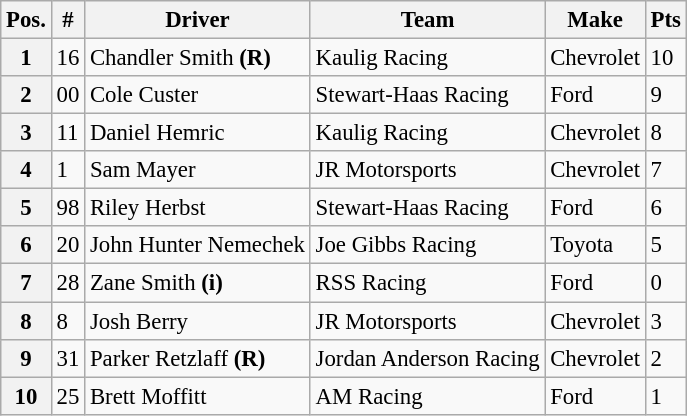<table class="wikitable" style="font-size:95%">
<tr>
<th>Pos.</th>
<th>#</th>
<th>Driver</th>
<th>Team</th>
<th>Make</th>
<th>Pts</th>
</tr>
<tr>
<th>1</th>
<td>16</td>
<td>Chandler Smith <strong>(R)</strong></td>
<td>Kaulig Racing</td>
<td>Chevrolet</td>
<td>10</td>
</tr>
<tr>
<th>2</th>
<td>00</td>
<td>Cole Custer</td>
<td>Stewart-Haas Racing</td>
<td>Ford</td>
<td>9</td>
</tr>
<tr>
<th>3</th>
<td>11</td>
<td>Daniel Hemric</td>
<td>Kaulig Racing</td>
<td>Chevrolet</td>
<td>8</td>
</tr>
<tr>
<th>4</th>
<td>1</td>
<td>Sam Mayer</td>
<td>JR Motorsports</td>
<td>Chevrolet</td>
<td>7</td>
</tr>
<tr>
<th>5</th>
<td>98</td>
<td>Riley Herbst</td>
<td>Stewart-Haas Racing</td>
<td>Ford</td>
<td>6</td>
</tr>
<tr>
<th>6</th>
<td>20</td>
<td>John Hunter Nemechek</td>
<td>Joe Gibbs Racing</td>
<td>Toyota</td>
<td>5</td>
</tr>
<tr>
<th>7</th>
<td>28</td>
<td>Zane Smith <strong>(i)</strong></td>
<td>RSS Racing</td>
<td>Ford</td>
<td>0</td>
</tr>
<tr>
<th>8</th>
<td>8</td>
<td>Josh Berry</td>
<td>JR Motorsports</td>
<td>Chevrolet</td>
<td>3</td>
</tr>
<tr>
<th>9</th>
<td>31</td>
<td>Parker Retzlaff <strong>(R)</strong></td>
<td>Jordan Anderson Racing</td>
<td>Chevrolet</td>
<td>2</td>
</tr>
<tr>
<th>10</th>
<td>25</td>
<td>Brett Moffitt</td>
<td>AM Racing</td>
<td>Ford</td>
<td>1</td>
</tr>
</table>
